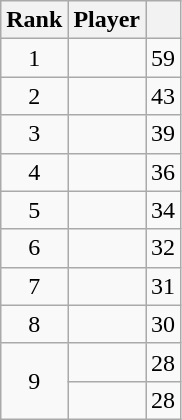<table class=wikitable style="text-align:center">
<tr>
<th>Rank</th>
<th>Player</th>
<th></th>
</tr>
<tr>
<td>1</td>
<td align=left></td>
<td>59</td>
</tr>
<tr>
<td>2</td>
<td align=left></td>
<td>43</td>
</tr>
<tr>
<td>3</td>
<td align=left></td>
<td>39</td>
</tr>
<tr>
<td>4</td>
<td align=left></td>
<td>36</td>
</tr>
<tr>
<td>5</td>
<td align=left></td>
<td>34</td>
</tr>
<tr>
<td>6</td>
<td align=left></td>
<td>32</td>
</tr>
<tr>
<td>7</td>
<td align=left></td>
<td>31</td>
</tr>
<tr>
<td>8</td>
<td align=left></td>
<td>30</td>
</tr>
<tr>
<td rowspan=2>9</td>
<td align=left></td>
<td>28</td>
</tr>
<tr>
<td align=left></td>
<td>28</td>
</tr>
</table>
